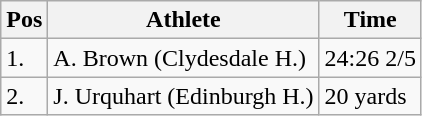<table class="wikitable">
<tr>
<th>Pos</th>
<th>Athlete</th>
<th>Time</th>
</tr>
<tr>
<td>1.</td>
<td>A. Brown (Clydesdale H.)</td>
<td>24:26 2/5</td>
</tr>
<tr>
<td>2.</td>
<td>J. Urquhart (Edinburgh H.)</td>
<td>20 yards</td>
</tr>
</table>
